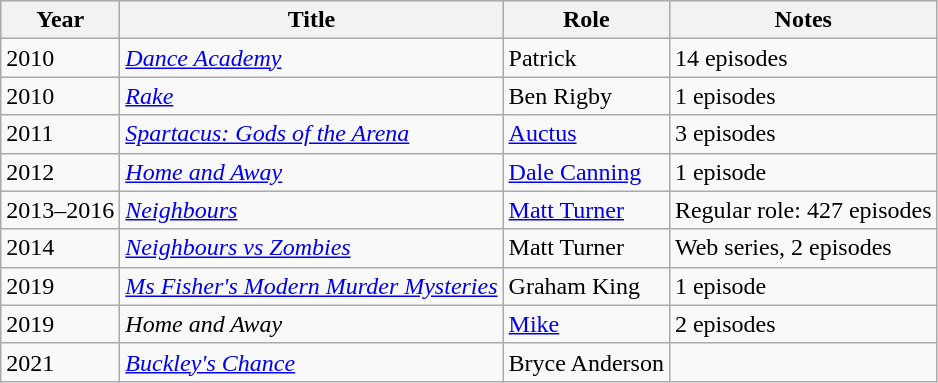<table class="wikitable sortable plainrowheaders">
<tr>
<th scope="col">Year</th>
<th scope="col">Title</th>
<th scope="col">Role</th>
<th scope="col" class="unsortable">Notes</th>
</tr>
<tr>
<td>2010</td>
<td><em><a href='#'>Dance Academy</a></em></td>
<td>Patrick</td>
<td>14 episodes</td>
</tr>
<tr>
<td>2010</td>
<td><a href='#'><em>Rake</em></a></td>
<td>Ben Rigby</td>
<td>1 episodes</td>
</tr>
<tr>
<td>2011</td>
<td><em><a href='#'>Spartacus: Gods of the Arena</a></em></td>
<td><a href='#'>Auctus</a></td>
<td>3 episodes</td>
</tr>
<tr>
<td>2012</td>
<td><em><a href='#'>Home and Away</a></em></td>
<td><a href='#'>Dale Canning</a></td>
<td>1 episode</td>
</tr>
<tr>
<td scope="row">2013–2016</td>
<td><em><a href='#'>Neighbours</a></em></td>
<td><a href='#'>Matt Turner</a></td>
<td>Regular role: 427 episodes</td>
</tr>
<tr>
<td>2014</td>
<td><em><a href='#'>Neighbours vs Zombies</a></em></td>
<td>Matt Turner</td>
<td>Web series, 2 episodes</td>
</tr>
<tr>
<td>2019</td>
<td><em><a href='#'>Ms Fisher's Modern Murder Mysteries</a></em></td>
<td>Graham King</td>
<td>1 episode</td>
</tr>
<tr>
<td>2019</td>
<td><em>Home and Away</em></td>
<td><a href='#'>Mike</a></td>
<td>2 episodes</td>
</tr>
<tr>
<td>2021</td>
<td><em><a href='#'>Buckley's Chance</a></em></td>
<td>Bryce Anderson</td>
<td></td>
</tr>
</table>
